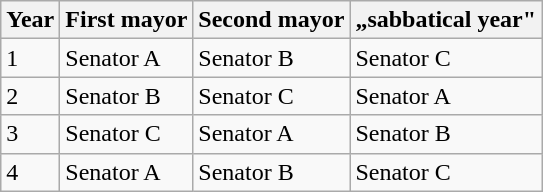<table class="wikitable">
<tr align="left">
<th>Year</th>
<th>First mayor</th>
<th>Second mayor</th>
<th>„sabbatical year"</th>
</tr>
<tr>
<td>1</td>
<td>Senator A</td>
<td>Senator B</td>
<td>Senator C</td>
</tr>
<tr>
<td>2</td>
<td>Senator B</td>
<td>Senator C</td>
<td>Senator A</td>
</tr>
<tr>
<td>3</td>
<td>Senator C</td>
<td>Senator A</td>
<td>Senator B</td>
</tr>
<tr>
<td>4</td>
<td>Senator A</td>
<td>Senator B</td>
<td>Senator C</td>
</tr>
</table>
